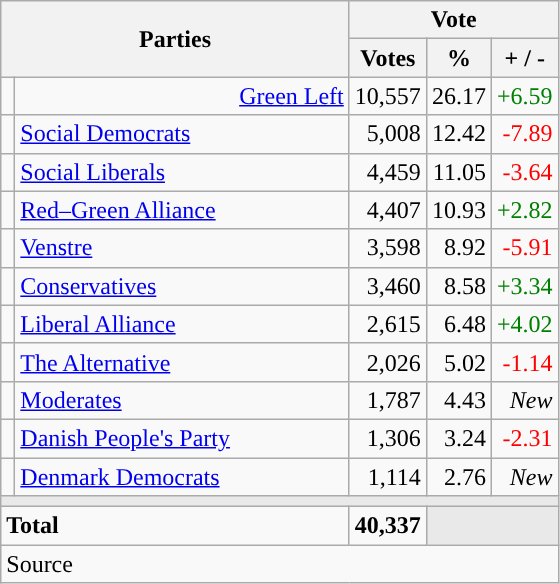<table class="wikitable" style="text-align:right;">
<tr>
<th style="text-align:centre;" rowspan="2" colspan="2" width="225">Parties</th>
<th colspan="3">Vote</th>
</tr>
<tr>
<th width="15">Votes</th>
<th width="15">%</th>
<th width="15">+ / -</th>
</tr>
<tr>
<td width=2 bgcolor=></td>
<td><a href='#'>Green Left</a></td>
<td>10,557</td>
<td>26.17</td>
<td style=color:green;>+6.59</td>
</tr>
<tr>
<td width=2 bgcolor=></td>
<td align=left><a href='#'>Social Democrats</a></td>
<td>5,008</td>
<td>12.42</td>
<td style=color:red;>-7.89</td>
</tr>
<tr>
<td width=2 bgcolor=></td>
<td align=left><a href='#'>Social Liberals</a></td>
<td>4,459</td>
<td>11.05</td>
<td style=color:red;>-3.64</td>
</tr>
<tr>
<td width=2 bgcolor=></td>
<td align=left><a href='#'>Red–Green Alliance</a></td>
<td>4,407</td>
<td>10.93</td>
<td style=color:green;>+2.82</td>
</tr>
<tr>
<td width=2 bgcolor=></td>
<td align=left><a href='#'>Venstre</a></td>
<td>3,598</td>
<td>8.92</td>
<td style=color:red;>-5.91</td>
</tr>
<tr>
<td width=2 bgcolor=></td>
<td align=left><a href='#'>Conservatives</a></td>
<td>3,460</td>
<td>8.58</td>
<td style=color:green;>+3.34</td>
</tr>
<tr>
<td width=2 bgcolor=></td>
<td align=left><a href='#'>Liberal Alliance</a></td>
<td>2,615</td>
<td>6.48</td>
<td style=color:green;>+4.02</td>
</tr>
<tr>
<td width=2 bgcolor=></td>
<td align=left><a href='#'>The Alternative</a></td>
<td>2,026</td>
<td>5.02</td>
<td style=color:red;>-1.14</td>
</tr>
<tr>
<td width=2 bgcolor=></td>
<td align=left><a href='#'>Moderates</a></td>
<td>1,787</td>
<td>4.43</td>
<td><em>New</em></td>
</tr>
<tr>
<td width=2 bgcolor=></td>
<td align=left><a href='#'>Danish People's Party</a></td>
<td>1,306</td>
<td>3.24</td>
<td style=color:red;>-2.31</td>
</tr>
<tr>
<td width=2 bgcolor=></td>
<td align=left><a href='#'>Denmark Democrats</a></td>
<td>1,114</td>
<td>2.76</td>
<td><em>New</em></td>
</tr>
<tr>
<td colspan="7" bgcolor="#E9E9E9"></td>
</tr>
<tr>
<td align="left" colspan="2"><strong>Total</strong></td>
<td><strong>40,337</strong></td>
<td bgcolor=#E9E9E9 colspan=2></td>
</tr>
<tr>
<td align="left" colspan="6">Source</td>
</tr>
</table>
